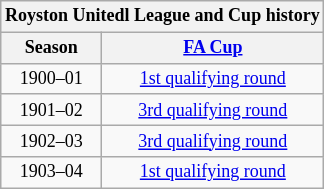<table class="wikitable collapsible" style="text-align:center;font-size:75%">
<tr>
<th colspan="4"><strong>Royston Unitedl League and Cup history</strong></th>
</tr>
<tr>
<th>Season</th>
<th><a href='#'>FA Cup</a></th>
</tr>
<tr>
<td>1900–01</td>
<td><a href='#'>1st qualifying round</a></td>
</tr>
<tr>
<td>1901–02</td>
<td><a href='#'>3rd qualifying round</a></td>
</tr>
<tr>
<td>1902–03</td>
<td><a href='#'>3rd qualifying round</a></td>
</tr>
<tr>
<td>1903–04</td>
<td><a href='#'>1st qualifying round</a></td>
</tr>
</table>
